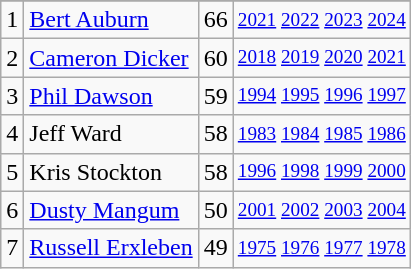<table class="wikitable">
<tr>
</tr>
<tr>
<td>1</td>
<td><a href='#'>Bert Auburn</a></td>
<td>66</td>
<td style="font-size:80%;"><a href='#'>2021</a> <a href='#'>2022</a> <a href='#'>2023</a> <a href='#'>2024</a></td>
</tr>
<tr>
<td>2</td>
<td><a href='#'>Cameron Dicker</a></td>
<td>60</td>
<td style="font-size:80%;"><a href='#'>2018</a> <a href='#'>2019</a> <a href='#'>2020</a> <a href='#'>2021</a></td>
</tr>
<tr>
<td>3</td>
<td><a href='#'>Phil Dawson</a></td>
<td>59</td>
<td style="font-size:80%;"><a href='#'>1994</a> <a href='#'>1995</a> <a href='#'>1996</a> <a href='#'>1997</a></td>
</tr>
<tr>
<td>4</td>
<td>Jeff Ward</td>
<td>58</td>
<td style="font-size:80%;"><a href='#'>1983</a> <a href='#'>1984</a> <a href='#'>1985</a> <a href='#'>1986</a></td>
</tr>
<tr>
<td>5</td>
<td>Kris Stockton</td>
<td>58</td>
<td style="font-size:80%;"><a href='#'>1996</a> <a href='#'>1998</a> <a href='#'>1999</a> <a href='#'>2000</a></td>
</tr>
<tr>
<td>6</td>
<td><a href='#'>Dusty Mangum</a></td>
<td>50</td>
<td style="font-size:80%;"><a href='#'>2001</a> <a href='#'>2002</a> <a href='#'>2003</a> <a href='#'>2004</a></td>
</tr>
<tr>
<td>7</td>
<td><a href='#'>Russell Erxleben</a></td>
<td>49</td>
<td style="font-size:80%;"><a href='#'>1975</a> <a href='#'>1976</a> <a href='#'>1977</a> <a href='#'>1978</a></td>
</tr>
</table>
